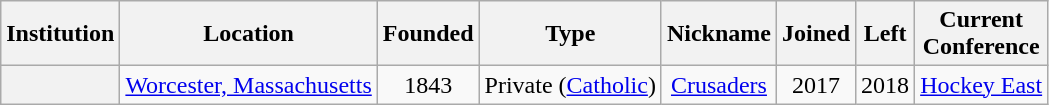<table class="wikitable sortable" style="text-align:center">
<tr>
<th>Institution</th>
<th>Location</th>
<th>Founded</th>
<th>Type</th>
<th>Nickname</th>
<th>Joined</th>
<th>Left</th>
<th>Current<br>Conference</th>
</tr>
<tr>
<th></th>
<td><a href='#'>Worcester, Massachusetts</a></td>
<td>1843</td>
<td>Private (<a href='#'>Catholic</a>)</td>
<td><a href='#'>Crusaders</a></td>
<td>2017</td>
<td>2018</td>
<td><a href='#'>Hockey East</a></td>
</tr>
</table>
